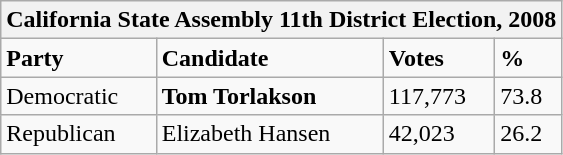<table class="wikitable">
<tr>
<th colspan="4">California State Assembly 11th District Election, 2008</th>
</tr>
<tr>
<td><strong>Party</strong></td>
<td><strong>Candidate</strong></td>
<td><strong>Votes</strong></td>
<td><strong>%</strong></td>
</tr>
<tr>
<td>Democratic</td>
<td><strong>Tom Torlakson</strong></td>
<td>117,773</td>
<td>73.8</td>
</tr>
<tr>
<td>Republican</td>
<td>Elizabeth Hansen</td>
<td>42,023</td>
<td>26.2</td>
</tr>
</table>
